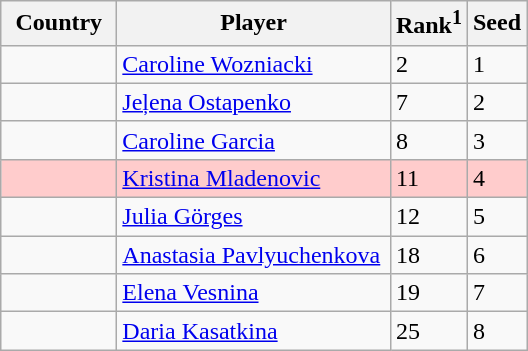<table class="sortable wikitable">
<tr>
<th width="70">Country</th>
<th width="175">Player</th>
<th>Rank<sup>1</sup></th>
<th>Seed</th>
</tr>
<tr>
<td></td>
<td><a href='#'>Caroline Wozniacki</a></td>
<td>2</td>
<td>1</td>
</tr>
<tr>
<td></td>
<td><a href='#'>Jeļena Ostapenko</a></td>
<td>7</td>
<td>2</td>
</tr>
<tr>
<td></td>
<td><a href='#'>Caroline Garcia</a></td>
<td>8</td>
<td>3</td>
</tr>
<tr style="background:#fcc;">
<td></td>
<td><a href='#'>Kristina Mladenovic</a></td>
<td>11</td>
<td>4</td>
</tr>
<tr>
<td></td>
<td><a href='#'>Julia Görges</a></td>
<td>12</td>
<td>5</td>
</tr>
<tr>
<td></td>
<td><a href='#'>Anastasia Pavlyuchenkova</a></td>
<td>18</td>
<td>6</td>
</tr>
<tr>
<td></td>
<td><a href='#'>Elena Vesnina</a></td>
<td>19</td>
<td>7</td>
</tr>
<tr>
<td></td>
<td><a href='#'>Daria Kasatkina</a></td>
<td>25</td>
<td>8</td>
</tr>
</table>
